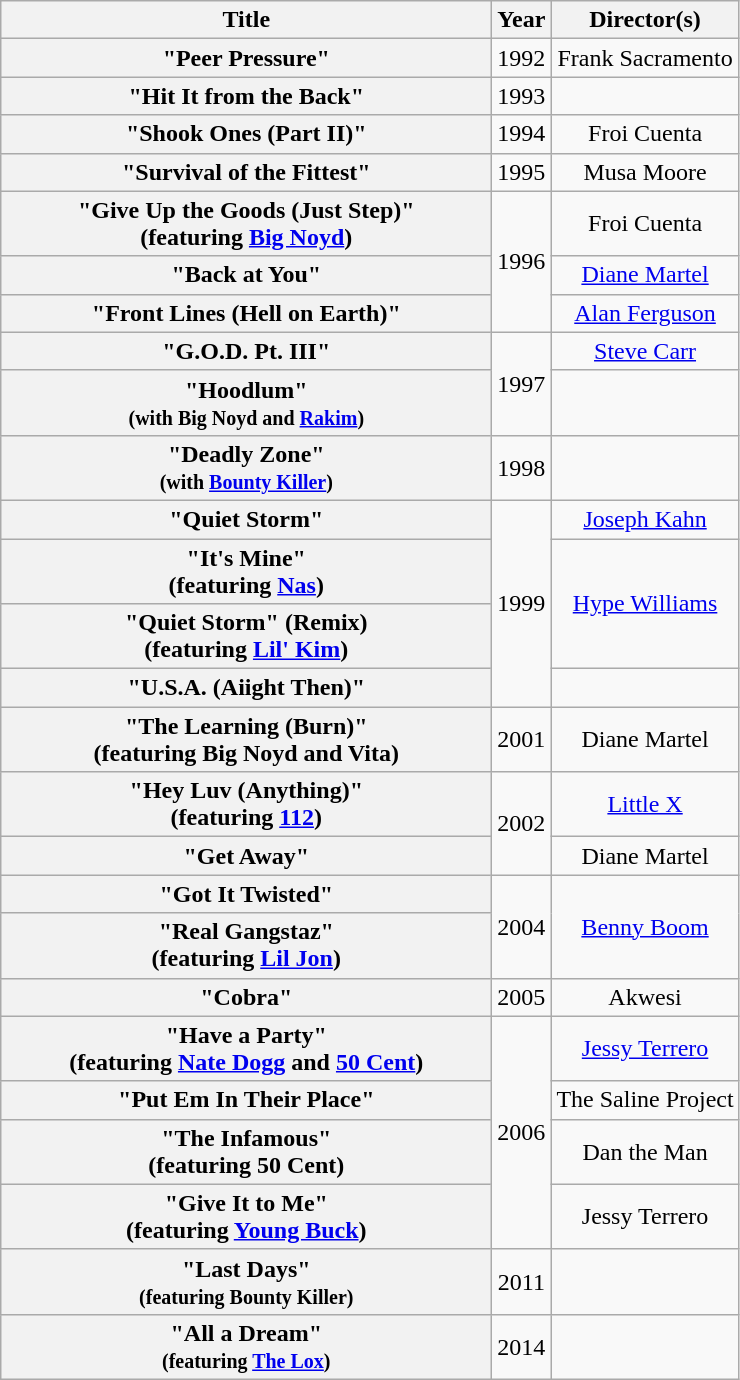<table class="wikitable plainrowheaders" style="text-align:center;">
<tr>
<th scope="col" style="width:20em;">Title</th>
<th scope="col">Year</th>
<th scope="col">Director(s)</th>
</tr>
<tr>
<th scope="row">"Peer Pressure"</th>
<td>1992</td>
<td>Frank Sacramento</td>
</tr>
<tr>
<th scope="row">"Hit It from the Back"</th>
<td>1993</td>
<td></td>
</tr>
<tr>
<th scope="row">"Shook Ones (Part II)"</th>
<td>1994</td>
<td>Froi Cuenta</td>
</tr>
<tr>
<th scope="row">"Survival of the Fittest"</th>
<td>1995</td>
<td>Musa Moore</td>
</tr>
<tr>
<th scope="row">"Give Up the Goods (Just Step)"<br><span>(featuring <a href='#'>Big Noyd</a>)</span></th>
<td rowspan="3">1996</td>
<td>Froi Cuenta</td>
</tr>
<tr>
<th scope="row">"Back at You"</th>
<td><a href='#'>Diane Martel</a></td>
</tr>
<tr>
<th scope="row">"Front Lines (Hell on Earth)"</th>
<td><a href='#'>Alan Ferguson</a></td>
</tr>
<tr>
<th scope="row">"G.O.D. Pt. III"</th>
<td rowspan="2">1997</td>
<td><a href='#'>Steve Carr</a></td>
</tr>
<tr>
<th scope="row">"Hoodlum"<br><small>(with Big Noyd and <a href='#'>Rakim</a>)</small></th>
<td></td>
</tr>
<tr>
<th scope="row">"Deadly Zone"<br><small>(with <a href='#'>Bounty Killer</a>)</small></th>
<td>1998</td>
<td></td>
</tr>
<tr>
<th scope="row">"Quiet Storm"</th>
<td rowspan="4">1999</td>
<td><a href='#'>Joseph Kahn</a></td>
</tr>
<tr>
<th scope="row">"It's Mine"<br><span>(featuring <a href='#'>Nas</a>)</span></th>
<td rowspan="2"><a href='#'>Hype Williams</a></td>
</tr>
<tr>
<th scope="row">"Quiet Storm" (Remix)<br><span>(featuring <a href='#'>Lil' Kim</a>)</span></th>
</tr>
<tr>
<th scope="row">"U.S.A. (Aiight Then)"</th>
<td></td>
</tr>
<tr>
<th scope="row">"The Learning (Burn)"<br><span>(featuring Big Noyd and Vita)</span></th>
<td>2001</td>
<td>Diane Martel</td>
</tr>
<tr>
<th scope="row">"Hey Luv (Anything)"<br><span>(featuring <a href='#'>112</a>)</span></th>
<td rowspan="2">2002</td>
<td><a href='#'>Little X</a></td>
</tr>
<tr>
<th scope="row">"Get Away"</th>
<td>Diane Martel</td>
</tr>
<tr>
<th scope="row">"Got It Twisted"</th>
<td rowspan="2">2004</td>
<td rowspan="2"><a href='#'>Benny Boom</a></td>
</tr>
<tr>
<th scope="row">"Real Gangstaz"<br><span>(featuring <a href='#'>Lil Jon</a>)</span></th>
</tr>
<tr>
<th scope="row">"Cobra"</th>
<td>2005</td>
<td>Akwesi</td>
</tr>
<tr>
<th scope="row">"Have a Party"<br><span>(featuring <a href='#'>Nate Dogg</a> and <a href='#'>50 Cent</a>)</span></th>
<td rowspan="4">2006</td>
<td><a href='#'>Jessy Terrero</a></td>
</tr>
<tr>
<th scope="row">"Put Em In Their Place"</th>
<td>The Saline Project</td>
</tr>
<tr>
<th scope="row">"The Infamous"<br><span>(featuring 50 Cent)</span></th>
<td>Dan the Man</td>
</tr>
<tr>
<th scope="row">"Give It to Me"<br><span>(featuring <a href='#'>Young Buck</a>)</span></th>
<td>Jessy Terrero</td>
</tr>
<tr>
<th scope="row">"Last Days"<br><small>(featuring Bounty Killer)</small></th>
<td>2011</td>
<td></td>
</tr>
<tr>
<th scope="row">"All a Dream"<br><small>(featuring <a href='#'>The Lox</a>)</small></th>
<td>2014</td>
<td></td>
</tr>
</table>
